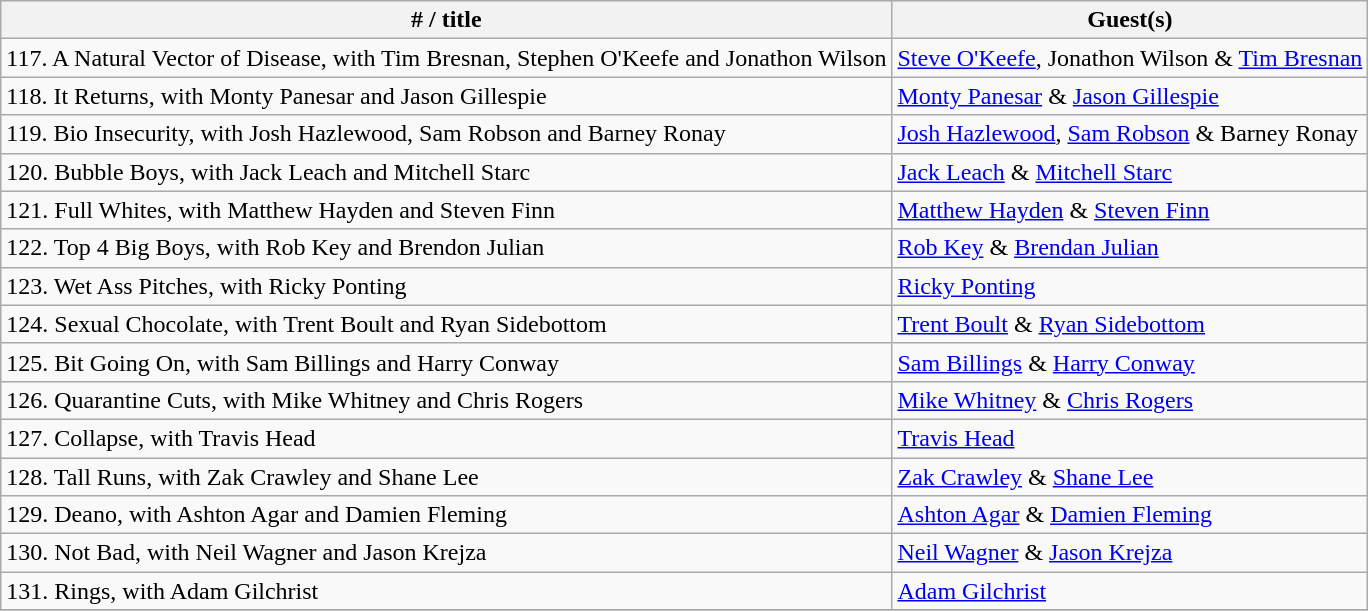<table class="wikitable">
<tr>
<th># / title</th>
<th>Guest(s)</th>
</tr>
<tr>
<td>117. A Natural Vector of Disease, with Tim Bresnan, Stephen O'Keefe and Jonathon Wilson</td>
<td><a href='#'>Steve O'Keefe</a>, Jonathon Wilson & <a href='#'>Tim Bresnan</a></td>
</tr>
<tr>
<td>118. It Returns, with Monty Panesar and Jason Gillespie</td>
<td><a href='#'>Monty Panesar</a> & <a href='#'>Jason Gillespie</a></td>
</tr>
<tr>
<td>119. Bio Insecurity, with Josh Hazlewood, Sam Robson and Barney Ronay</td>
<td><a href='#'>Josh Hazlewood</a>, <a href='#'>Sam Robson</a> & Barney Ronay</td>
</tr>
<tr>
<td>120. Bubble Boys, with Jack Leach and Mitchell Starc</td>
<td><a href='#'>Jack Leach</a> & <a href='#'>Mitchell Starc</a></td>
</tr>
<tr>
<td>121. Full Whites, with Matthew Hayden and Steven Finn</td>
<td><a href='#'>Matthew Hayden</a> & <a href='#'>Steven Finn</a></td>
</tr>
<tr>
<td>122. Top 4 Big Boys, with Rob Key and Brendon Julian</td>
<td><a href='#'>Rob Key</a> & <a href='#'>Brendan Julian</a></td>
</tr>
<tr>
<td>123. Wet Ass Pitches, with Ricky Ponting</td>
<td><a href='#'>Ricky Ponting</a></td>
</tr>
<tr>
<td>124. Sexual Chocolate, with Trent Boult and Ryan Sidebottom</td>
<td><a href='#'>Trent Boult</a> & <a href='#'>Ryan Sidebottom</a></td>
</tr>
<tr>
<td>125. Bit Going On, with Sam Billings and Harry Conway</td>
<td><a href='#'>Sam Billings</a> & <a href='#'>Harry Conway</a></td>
</tr>
<tr>
<td>126. Quarantine Cuts, with Mike Whitney and Chris Rogers</td>
<td><a href='#'>Mike Whitney</a> & <a href='#'>Chris Rogers</a></td>
</tr>
<tr>
<td>127. Collapse, with Travis Head</td>
<td><a href='#'>Travis Head</a></td>
</tr>
<tr>
<td>128. Tall Runs, with Zak Crawley and Shane Lee</td>
<td><a href='#'>Zak Crawley</a> & <a href='#'>Shane Lee</a></td>
</tr>
<tr>
<td>129. Deano, with Ashton Agar and Damien Fleming</td>
<td><a href='#'>Ashton Agar</a> & <a href='#'>Damien Fleming</a></td>
</tr>
<tr>
<td>130. Not Bad, with Neil Wagner and Jason Krejza</td>
<td><a href='#'>Neil Wagner</a> & <a href='#'>Jason Krejza</a></td>
</tr>
<tr>
<td>131. Rings, with Adam Gilchrist</td>
<td><a href='#'>Adam Gilchrist</a></td>
</tr>
<tr>
</tr>
</table>
